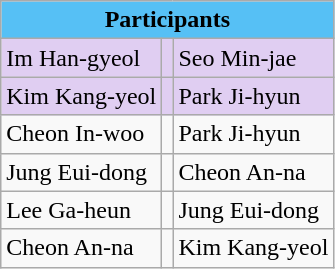<table class="wikitable sortable" style="line-color:none">
<tr style="background:#56c0f5; font-weight:bold; text-align:center">
<td colspan="3">Participants</td>
</tr>
<tr style="background:#E0CEF2;">
<td>Im Han-gyeol</td>
<td></td>
<td>Seo Min-jae</td>
</tr>
<tr style="background:#E0CEF2;">
<td>Kim Kang-yeol</td>
<td></td>
<td>Park Ji-hyun</td>
</tr>
<tr>
<td>Cheon In-woo</td>
<td></td>
<td>Park Ji-hyun</td>
</tr>
<tr>
<td>Jung Eui-dong</td>
<td></td>
<td>Cheon An-na</td>
</tr>
<tr>
<td>Lee Ga-heun</td>
<td></td>
<td>Jung Eui-dong</td>
</tr>
<tr>
<td>Cheon An-na</td>
<td></td>
<td>Kim Kang-yeol</td>
</tr>
</table>
